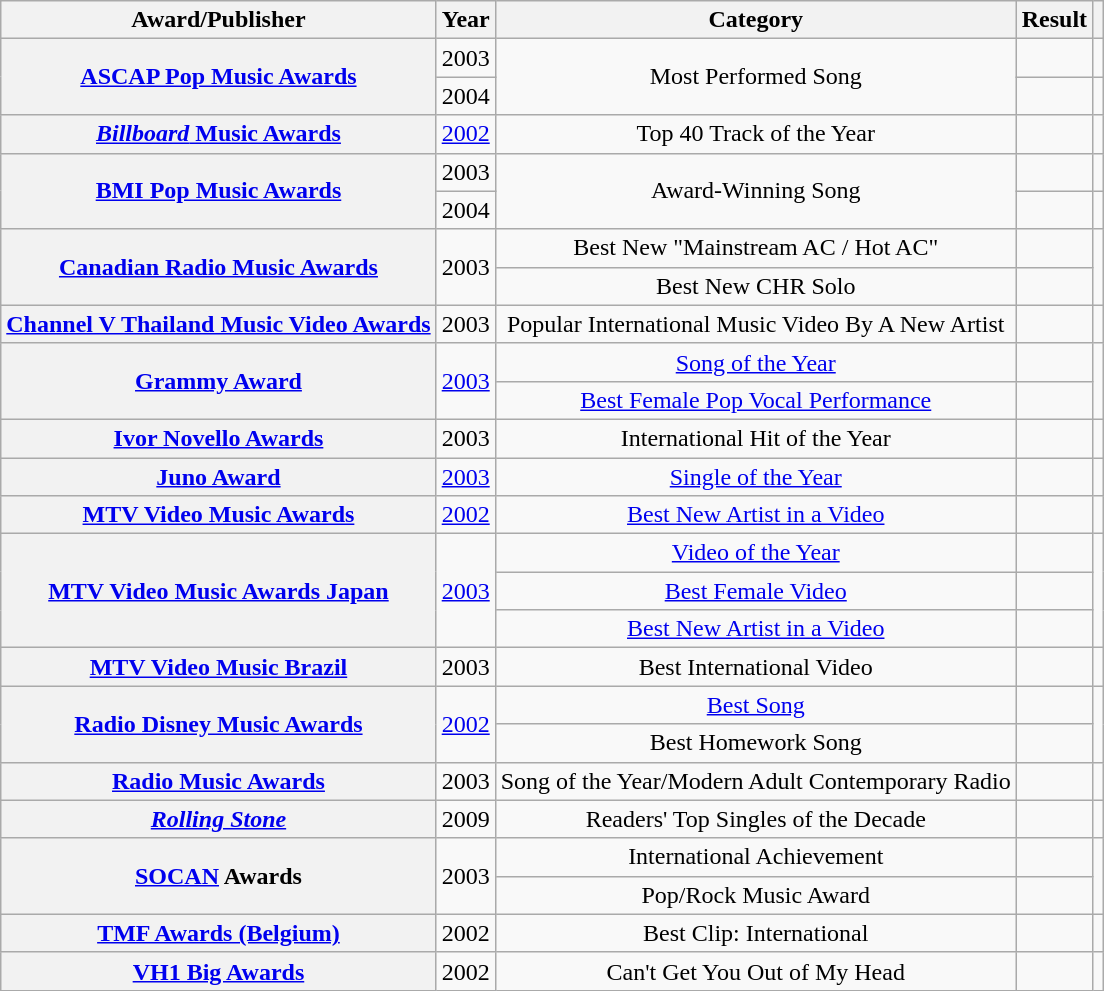<table class="wikitable sortable plainrowheaders" style="text-align:center">
<tr>
<th scope="col">Award/Publisher</th>
<th scope="col">Year</th>
<th scope="col">Category</th>
<th scope="col">Result</th>
<th scope="col" class="unsortable"></th>
</tr>
<tr>
<th scope="row" rowspan="2"><a href='#'>ASCAP Pop Music Awards</a></th>
<td>2003</td>
<td rowspan="2">Most Performed Song </td>
<td></td>
<td></td>
</tr>
<tr>
<td>2004</td>
<td></td>
<td></td>
</tr>
<tr>
<th scope="row"><a href='#'><em>Billboard</em> Music Awards</a></th>
<td><a href='#'>2002</a></td>
<td>Top 40 Track of the Year</td>
<td></td>
<td></td>
</tr>
<tr>
<th scope="row" rowspan="2"><a href='#'>BMI Pop Music Awards</a></th>
<td>2003</td>
<td rowspan="2">Award-Winning Song </td>
<td></td>
<td></td>
</tr>
<tr>
<td>2004</td>
<td></td>
<td></td>
</tr>
<tr>
<th scope="row" rowspan="2"><a href='#'>Canadian Radio Music Awards</a></th>
<td rowspan="2">2003</td>
<td>Best New "Mainstream AC / Hot AC"</td>
<td></td>
<td rowspan="2"></td>
</tr>
<tr>
<td>Best New CHR Solo</td>
<td></td>
</tr>
<tr>
<th scope="row"><a href='#'>Channel V Thailand Music Video Awards</a></th>
<td>2003</td>
<td>Popular International Music Video By A New Artist</td>
<td></td>
<td></td>
</tr>
<tr>
<th scope="row" rowspan="2"><a href='#'>Grammy Award</a></th>
<td rowspan="2"><a href='#'>2003</a></td>
<td><a href='#'>Song of the Year</a></td>
<td></td>
<td rowspan="2"></td>
</tr>
<tr>
<td><a href='#'>Best Female Pop Vocal Performance</a></td>
<td></td>
</tr>
<tr>
<th scope="row"><a href='#'>Ivor Novello Awards</a></th>
<td>2003</td>
<td>International Hit of the Year</td>
<td></td>
<td></td>
</tr>
<tr>
<th scope="row"><a href='#'>Juno Award</a></th>
<td><a href='#'>2003</a></td>
<td><a href='#'>Single of the Year</a></td>
<td></td>
<td></td>
</tr>
<tr>
<th scope="row"><a href='#'>MTV Video Music Awards</a></th>
<td><a href='#'>2002</a></td>
<td><a href='#'>Best New Artist in a Video</a></td>
<td></td>
<td></td>
</tr>
<tr>
<th scope="row" rowspan="3"><a href='#'>MTV Video Music Awards Japan</a></th>
<td rowspan="3"><a href='#'>2003</a></td>
<td><a href='#'>Video of the Year</a></td>
<td></td>
<td rowspan="3"></td>
</tr>
<tr>
<td><a href='#'>Best Female Video</a></td>
<td></td>
</tr>
<tr>
<td><a href='#'>Best New Artist in a Video</a></td>
<td></td>
</tr>
<tr>
<th scope="row"><a href='#'>MTV Video Music Brazil</a></th>
<td>2003</td>
<td>Best International Video</td>
<td></td>
<td></td>
</tr>
<tr>
<th scope="row" rowspan="2"><a href='#'>Radio Disney Music Awards</a></th>
<td rowspan="2"><a href='#'>2002</a></td>
<td><a href='#'>Best Song</a></td>
<td></td>
<td rowspan="2"></td>
</tr>
<tr>
<td>Best Homework Song</td>
<td></td>
</tr>
<tr>
<th scope="row"><a href='#'>Radio Music Awards</a></th>
<td>2003</td>
<td>Song of the Year/Modern Adult Contemporary Radio</td>
<td></td>
<td></td>
</tr>
<tr>
<th scope="row"><em><a href='#'>Rolling Stone</a></em></th>
<td>2009</td>
<td>Readers' Top Singles of the Decade</td>
<td></td>
<td></td>
</tr>
<tr>
<th scope="row" rowspan="2"><a href='#'>SOCAN</a> Awards</th>
<td rowspan="2">2003</td>
<td>International Achievement </td>
<td></td>
<td rowspan="2"></td>
</tr>
<tr>
<td>Pop/Rock Music Award </td>
<td></td>
</tr>
<tr>
<th scope="row"><a href='#'>TMF Awards (Belgium)</a></th>
<td>2002</td>
<td>Best Clip: International</td>
<td></td>
<td></td>
</tr>
<tr>
<th scope="row"><a href='#'>VH1 Big Awards</a></th>
<td>2002</td>
<td>Can't Get You Out of My Head</td>
<td></td>
<td></td>
</tr>
</table>
